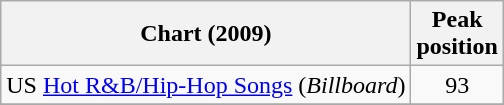<table class="wikitable">
<tr>
<th>Chart (2009)</th>
<th>Peak<br>position</th>
</tr>
<tr>
<td>US <a href='#'>Hot R&B/Hip-Hop Songs</a> (<em>Billboard</em>)</td>
<td align="center">93</td>
</tr>
<tr>
</tr>
</table>
